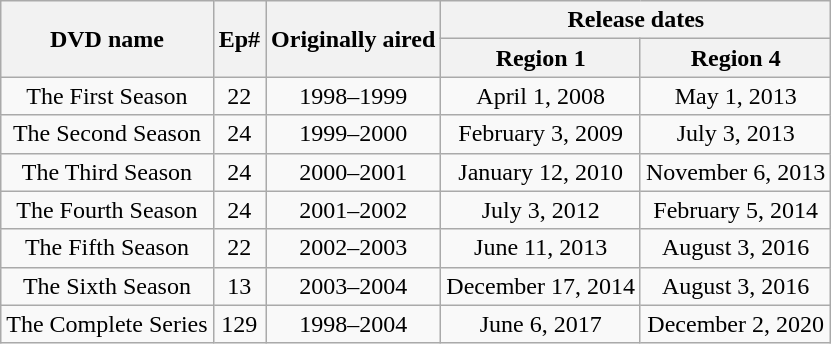<table class="wikitable">
<tr>
<th rowspan="2">DVD name</th>
<th rowspan="2">Ep#</th>
<th rowspan="2">Originally aired</th>
<th colspan="2">Release dates</th>
</tr>
<tr>
<th>Region 1</th>
<th>Region 4</th>
</tr>
<tr>
<td align="center">The First Season</td>
<td align="center">22</td>
<td align="center">1998–1999</td>
<td align="center">April 1, 2008</td>
<td align="center">May 1, 2013</td>
</tr>
<tr>
<td align="center">The Second Season</td>
<td align="center">24</td>
<td align="center">1999–2000</td>
<td align="center">February 3, 2009</td>
<td align="center">July 3, 2013</td>
</tr>
<tr>
<td align="center">The Third Season</td>
<td align="center">24</td>
<td align="center">2000–2001</td>
<td align="center">January 12, 2010</td>
<td align="center">November 6, 2013</td>
</tr>
<tr>
<td align="center">The Fourth Season</td>
<td align="center">24</td>
<td align="center">2001–2002</td>
<td align="center">July 3, 2012</td>
<td align="center">February 5, 2014</td>
</tr>
<tr>
<td align="center">The Fifth Season</td>
<td align="center">22</td>
<td align="center">2002–2003</td>
<td align="center">June 11, 2013</td>
<td align="center">August 3, 2016</td>
</tr>
<tr>
<td align="center">The Sixth Season</td>
<td align="center">13</td>
<td align="center">2003–2004</td>
<td align="center">December 17, 2014</td>
<td align="center">August 3, 2016</td>
</tr>
<tr>
<td align="center">The Complete Series</td>
<td align="center">129</td>
<td align="center">1998–2004</td>
<td align="center">June 6, 2017</td>
<td align="center">December 2, 2020</td>
</tr>
</table>
